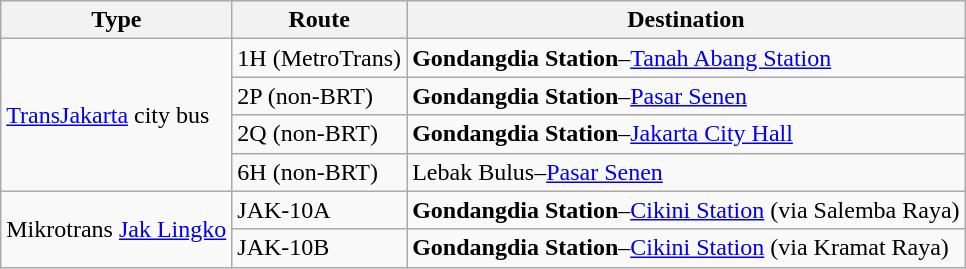<table class="wikitable">
<tr>
<th>Type</th>
<th>Route</th>
<th>Destination</th>
</tr>
<tr>
<td rowspan="4"><a href='#'>TransJakarta</a> city bus</td>
<td>1H (MetroTrans)</td>
<td><strong>Gondangdia Station</strong>–<a href='#'>Tanah Abang Station</a></td>
</tr>
<tr>
<td>2P (non-BRT)</td>
<td><strong>Gondangdia Station</strong>–<a href='#'>Pasar Senen</a></td>
</tr>
<tr>
<td>2Q (non-BRT)</td>
<td><strong>Gondangdia Station</strong>–<a href='#'>Jakarta City Hall</a></td>
</tr>
<tr>
<td>6H (non-BRT)</td>
<td>Lebak Bulus–<a href='#'>Pasar Senen</a></td>
</tr>
<tr>
<td rowspan="2">Mikrotrans <a href='#'>Jak Lingko</a></td>
<td>JAK-10A</td>
<td><strong>Gondangdia Station</strong>–<a href='#'>Cikini Station</a> (via Salemba Raya)</td>
</tr>
<tr>
<td>JAK-10B</td>
<td><strong>Gondangdia Station</strong>–<a href='#'>Cikini Station</a> (via Kramat Raya)</td>
</tr>
</table>
